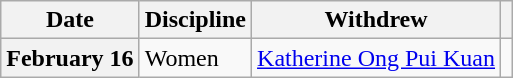<table class="wikitable unsortable" style="text-align:left;">
<tr>
<th scope="col">Date</th>
<th scope="col">Discipline</th>
<th scope="col">Withdrew</th>
<th scope="col"></th>
</tr>
<tr>
<th scope="row" style="text-align:left">February 16</th>
<td>Women</td>
<td> <a href='#'>Katherine Ong Pui Kuan</a></td>
<td></td>
</tr>
</table>
